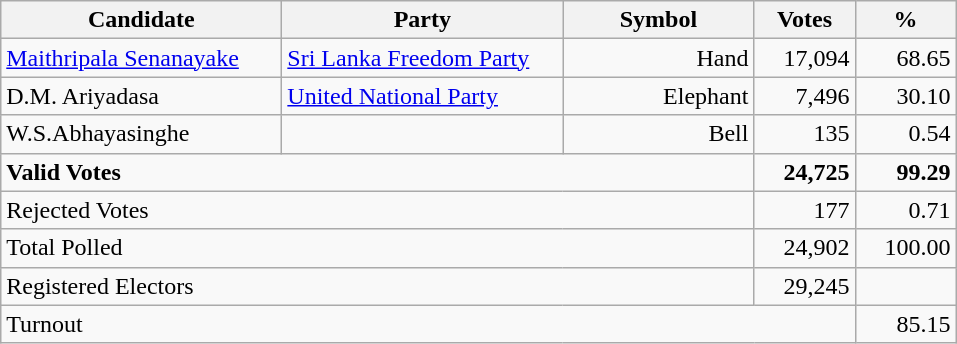<table class="wikitable" border="1" style="text-align:right;">
<tr>
<th align=left width="180">Candidate</th>
<th align=left width="180">Party</th>
<th align=left width="120">Symbol</th>
<th align=left width="60">Votes</th>
<th align=left width="60">%</th>
</tr>
<tr>
<td align=left><a href='#'>Maithripala Senanayake</a></td>
<td align=left><a href='#'>Sri Lanka Freedom Party</a></td>
<td>Hand</td>
<td>17,094</td>
<td>68.65</td>
</tr>
<tr>
<td align=left>D.M. Ariyadasa</td>
<td align=left><a href='#'>United National Party</a></td>
<td>Elephant</td>
<td>7,496</td>
<td>30.10</td>
</tr>
<tr>
<td align=left>W.S.Abhayasinghe</td>
<td align=left></td>
<td>Bell</td>
<td>135</td>
<td>0.54</td>
</tr>
<tr>
<td align=left colspan=3><strong>Valid Votes</strong></td>
<td><strong>24,725</strong></td>
<td><strong>99.29</strong></td>
</tr>
<tr>
<td align=left colspan=3>Rejected Votes</td>
<td>177</td>
<td>0.71</td>
</tr>
<tr>
<td align=left colspan=3>Total Polled</td>
<td>24,902</td>
<td>100.00</td>
</tr>
<tr>
<td align=left colspan=3>Registered Electors</td>
<td>29,245</td>
<td></td>
</tr>
<tr>
<td align=left colspan=4>Turnout</td>
<td>85.15</td>
</tr>
</table>
